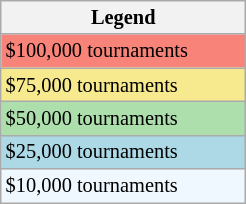<table class="wikitable"  style="font-size:85%; width:13%;">
<tr>
<th>Legend</th>
</tr>
<tr style="background:#f88379;">
<td>$100,000 tournaments</td>
</tr>
<tr style="background:#f7e98e;">
<td>$75,000 tournaments</td>
</tr>
<tr style="background:#addfad;">
<td>$50,000 tournaments</td>
</tr>
<tr style="background:lightblue;">
<td>$25,000 tournaments</td>
</tr>
<tr style="background:#f0f8ff;">
<td>$10,000 tournaments</td>
</tr>
</table>
